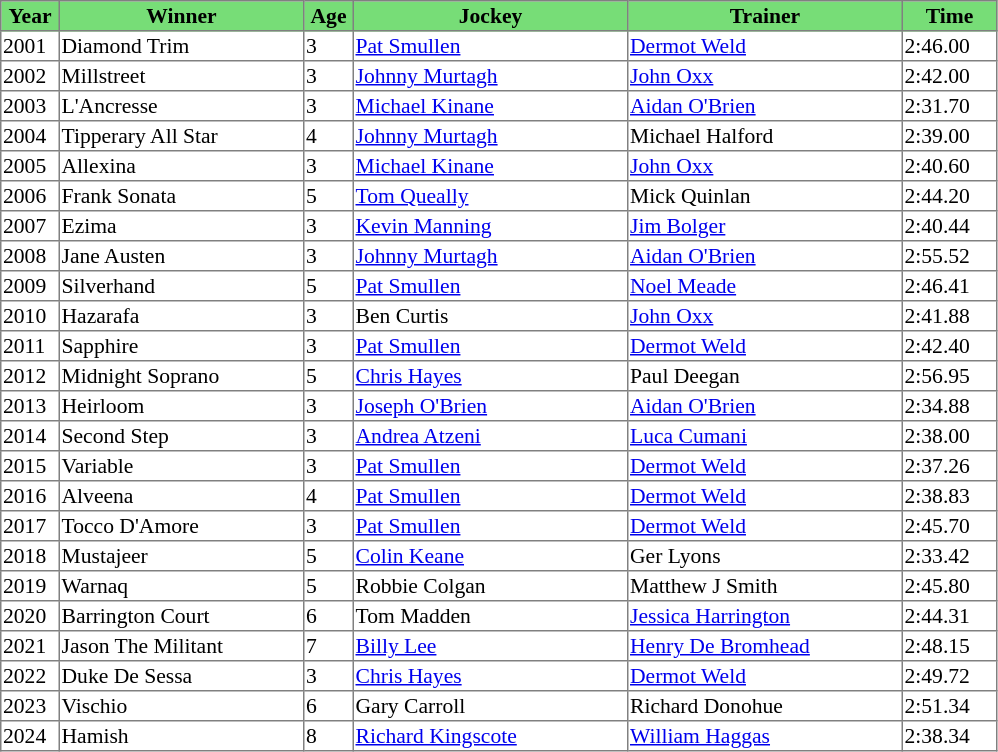<table class = "sortable" | border="1" style="border-collapse: collapse; font-size:90%">
<tr bgcolor="#77dd77" align="center">
<th style="width:36px"><strong>Year</strong></th>
<th style="width:160px"><strong>Winner</strong></th>
<th style="width:30px"><strong>Age</strong></th>
<th style="width:180px"><strong>Jockey</strong></th>
<th style="width:180px"><strong>Trainer</strong></th>
<th style="width:60px"><strong>Time</strong></th>
</tr>
<tr>
<td>2001</td>
<td>Diamond Trim</td>
<td>3</td>
<td><a href='#'>Pat Smullen</a></td>
<td><a href='#'>Dermot Weld</a></td>
<td>2:46.00</td>
</tr>
<tr>
<td>2002</td>
<td>Millstreet</td>
<td>3</td>
<td><a href='#'>Johnny Murtagh</a></td>
<td><a href='#'>John Oxx</a></td>
<td>2:42.00</td>
</tr>
<tr>
<td>2003</td>
<td>L'Ancresse</td>
<td>3</td>
<td><a href='#'>Michael Kinane</a></td>
<td><a href='#'>Aidan O'Brien</a></td>
<td>2:31.70</td>
</tr>
<tr>
<td>2004</td>
<td>Tipperary All Star</td>
<td>4</td>
<td><a href='#'>Johnny Murtagh</a></td>
<td>Michael Halford</td>
<td>2:39.00</td>
</tr>
<tr>
<td>2005</td>
<td>Allexina</td>
<td>3</td>
<td><a href='#'>Michael Kinane</a></td>
<td><a href='#'>John Oxx</a></td>
<td>2:40.60</td>
</tr>
<tr>
<td>2006</td>
<td>Frank Sonata</td>
<td>5</td>
<td><a href='#'>Tom Queally</a></td>
<td>Mick Quinlan</td>
<td>2:44.20</td>
</tr>
<tr>
<td>2007</td>
<td>Ezima</td>
<td>3</td>
<td><a href='#'>Kevin Manning</a></td>
<td><a href='#'>Jim Bolger</a></td>
<td>2:40.44</td>
</tr>
<tr>
<td>2008</td>
<td>Jane Austen</td>
<td>3</td>
<td><a href='#'>Johnny Murtagh</a></td>
<td><a href='#'>Aidan O'Brien</a></td>
<td>2:55.52</td>
</tr>
<tr>
<td>2009</td>
<td>Silverhand</td>
<td>5</td>
<td><a href='#'>Pat Smullen</a></td>
<td><a href='#'>Noel Meade</a></td>
<td>2:46.41</td>
</tr>
<tr>
<td>2010</td>
<td>Hazarafa</td>
<td>3</td>
<td>Ben Curtis</td>
<td><a href='#'>John Oxx</a></td>
<td>2:41.88</td>
</tr>
<tr>
<td>2011</td>
<td>Sapphire</td>
<td>3</td>
<td><a href='#'>Pat Smullen</a></td>
<td><a href='#'>Dermot Weld</a></td>
<td>2:42.40</td>
</tr>
<tr>
<td>2012</td>
<td>Midnight Soprano</td>
<td>5</td>
<td><a href='#'>Chris Hayes</a></td>
<td>Paul Deegan</td>
<td>2:56.95</td>
</tr>
<tr>
<td>2013</td>
<td>Heirloom</td>
<td>3</td>
<td><a href='#'>Joseph O'Brien</a></td>
<td><a href='#'>Aidan O'Brien</a></td>
<td>2:34.88</td>
</tr>
<tr>
<td>2014</td>
<td>Second Step</td>
<td>3</td>
<td><a href='#'>Andrea Atzeni</a></td>
<td><a href='#'>Luca Cumani</a></td>
<td>2:38.00</td>
</tr>
<tr>
<td>2015</td>
<td>Variable</td>
<td>3</td>
<td><a href='#'>Pat Smullen</a></td>
<td><a href='#'>Dermot Weld</a></td>
<td>2:37.26</td>
</tr>
<tr>
<td>2016</td>
<td>Alveena</td>
<td>4</td>
<td><a href='#'>Pat Smullen</a></td>
<td><a href='#'>Dermot Weld</a></td>
<td>2:38.83</td>
</tr>
<tr>
<td>2017</td>
<td>Tocco D'Amore</td>
<td>3</td>
<td><a href='#'>Pat Smullen</a></td>
<td><a href='#'>Dermot Weld</a></td>
<td>2:45.70</td>
</tr>
<tr>
<td>2018</td>
<td>Mustajeer</td>
<td>5</td>
<td><a href='#'>Colin Keane</a></td>
<td>Ger Lyons</td>
<td>2:33.42</td>
</tr>
<tr>
<td>2019</td>
<td>Warnaq</td>
<td>5</td>
<td>Robbie Colgan</td>
<td>Matthew J Smith</td>
<td>2:45.80</td>
</tr>
<tr>
<td>2020</td>
<td>Barrington Court</td>
<td>6</td>
<td>Tom Madden</td>
<td><a href='#'>Jessica Harrington</a></td>
<td>2:44.31</td>
</tr>
<tr>
<td>2021</td>
<td>Jason The Militant</td>
<td>7</td>
<td><a href='#'>Billy Lee</a></td>
<td><a href='#'>Henry De Bromhead</a></td>
<td>2:48.15</td>
</tr>
<tr>
<td>2022</td>
<td>Duke De Sessa</td>
<td>3</td>
<td><a href='#'>Chris Hayes</a></td>
<td><a href='#'>Dermot Weld</a></td>
<td>2:49.72</td>
</tr>
<tr>
<td>2023</td>
<td>Vischio</td>
<td>6</td>
<td>Gary Carroll</td>
<td>Richard Donohue</td>
<td>2:51.34</td>
</tr>
<tr>
<td>2024</td>
<td>Hamish</td>
<td>8</td>
<td><a href='#'>Richard Kingscote</a></td>
<td><a href='#'>William Haggas</a></td>
<td>2:38.34</td>
</tr>
</table>
